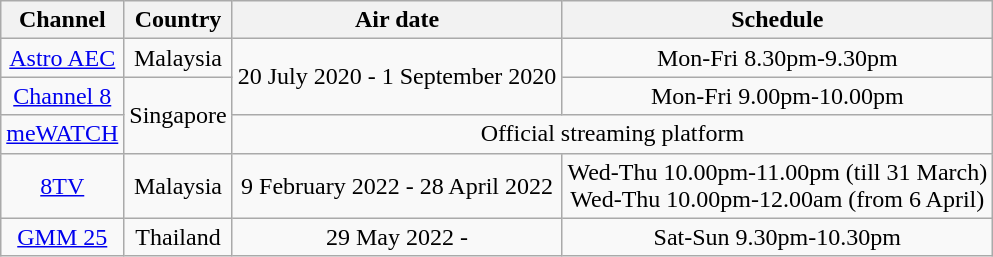<table class="wikitable" style="text-align:center">
<tr>
<th>Channel</th>
<th>Country</th>
<th>Air date</th>
<th>Schedule</th>
</tr>
<tr>
<td><a href='#'>Astro AEC</a></td>
<td>Malaysia</td>
<td rowspan="2">20 July 2020 - 1 September 2020</td>
<td>Mon-Fri 8.30pm-9.30pm</td>
</tr>
<tr>
<td><a href='#'>Channel 8</a></td>
<td rowspan="2">Singapore</td>
<td>Mon-Fri 9.00pm-10.00pm</td>
</tr>
<tr>
<td><a href='#'>meWATCH</a></td>
<td colspan="2">Official streaming platform</td>
</tr>
<tr>
<td><a href='#'>8TV</a></td>
<td>Malaysia</td>
<td>9 February 2022 - 28 April 2022</td>
<td>Wed-Thu 10.00pm-11.00pm (till 31 March)<br>Wed-Thu 10.00pm-12.00am (from 6 April)</td>
</tr>
<tr>
<td><a href='#'>GMM 25</a></td>
<td>Thailand</td>
<td>29 May 2022 -</td>
<td>Sat-Sun 9.30pm-10.30pm</td>
</tr>
</table>
